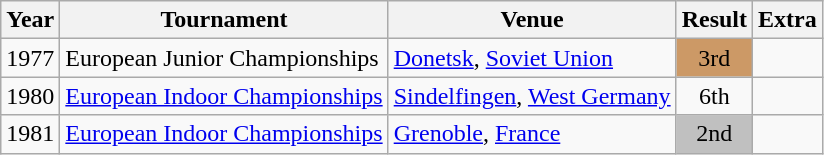<table class=wikitable>
<tr>
<th>Year</th>
<th>Tournament</th>
<th>Venue</th>
<th>Result</th>
<th>Extra</th>
</tr>
<tr>
<td>1977</td>
<td>European Junior Championships</td>
<td><a href='#'>Donetsk</a>, <a href='#'>Soviet Union</a></td>
<td bgcolor="cc9966" align="center">3rd</td>
<td></td>
</tr>
<tr>
<td>1980</td>
<td><a href='#'>European Indoor Championships</a></td>
<td><a href='#'>Sindelfingen</a>, <a href='#'>West Germany</a></td>
<td align="center">6th</td>
<td></td>
</tr>
<tr>
<td>1981</td>
<td><a href='#'>European Indoor Championships</a></td>
<td><a href='#'>Grenoble</a>, <a href='#'>France</a></td>
<td bgcolor="silver" align="center">2nd</td>
<td></td>
</tr>
</table>
